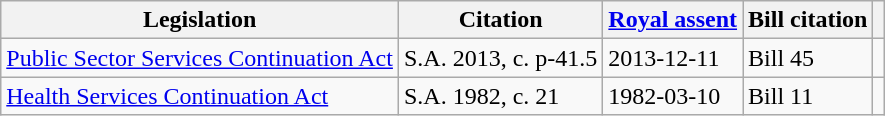<table class="wikitable sortable">
<tr>
<th>Legislation</th>
<th>Citation</th>
<th><a href='#'>Royal assent</a></th>
<th>Bill citation</th>
<th></th>
</tr>
<tr>
<td><a href='#'>Public Sector Services Continuation Act</a></td>
<td>S.A. 2013, c. p-41.5</td>
<td>2013-12-11</td>
<td>Bill 45</td>
<td></td>
</tr>
<tr>
<td><a href='#'>Health Services Continuation Act</a></td>
<td>S.A. 1982, c. 21</td>
<td>1982-03-10</td>
<td>Bill 11</td>
<td></td>
</tr>
</table>
